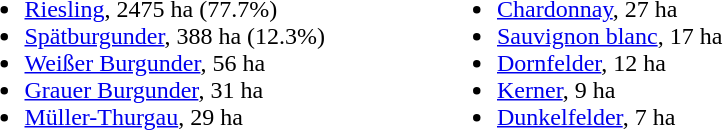<table border="0" width="50%">
<tr ---- valign="top">
<td width="50%"><br><ul><li><a href='#'>Riesling</a>, 2475 ha (77.7%)</li><li><a href='#'>Spätburgunder</a>, 388 ha (12.3%)</li><li><a href='#'>Weißer Burgunder</a>, 56 ha</li><li><a href='#'>Grauer Burgunder</a>, 31 ha</li><li><a href='#'>Müller-Thurgau</a>, 29 ha</li></ul></td>
<td><br><ul><li><a href='#'>Chardonnay</a>, 27 ha</li><li><a href='#'>Sauvignon blanc</a>, 17 ha</li><li><a href='#'>Dornfelder</a>, 12 ha</li><li><a href='#'>Kerner</a>, 9 ha</li><li><a href='#'>Dunkelfelder</a>, 7 ha</li></ul></td>
</tr>
</table>
